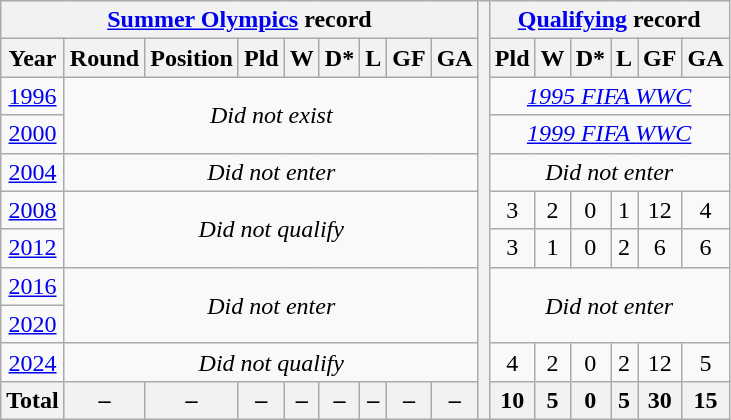<table class="wikitable" style="text-align: center;">
<tr>
<th colspan=9><a href='#'>Summer Olympics</a> record</th>
<th rowspan=12></th>
<th colspan=6><a href='#'>Qualifying</a> record</th>
</tr>
<tr>
<th>Year</th>
<th>Round</th>
<th>Position</th>
<th>Pld</th>
<th>W</th>
<th>D*</th>
<th>L</th>
<th>GF</th>
<th>GA</th>
<th>Pld</th>
<th>W</th>
<th>D*</th>
<th>L</th>
<th>GF</th>
<th>GA</th>
</tr>
<tr>
<td> <a href='#'>1996</a></td>
<td colspan=8 rowspan=2><em>Did not exist</em></td>
<td colspan=6><em><a href='#'>1995 FIFA WWC</a></em></td>
</tr>
<tr>
<td> <a href='#'>2000</a></td>
<td colspan=6><em><a href='#'>1999 FIFA WWC</a></em></td>
</tr>
<tr>
<td> <a href='#'>2004</a></td>
<td colspan=8><em>Did not enter</em></td>
<td colspan=6><em>Did not enter</em></td>
</tr>
<tr>
<td> <a href='#'>2008</a></td>
<td colspan=8 rowspan=2><em>Did not qualify</em></td>
<td>3</td>
<td>2</td>
<td>0</td>
<td>1</td>
<td>12</td>
<td>4</td>
</tr>
<tr>
<td> <a href='#'>2012</a></td>
<td>3</td>
<td>1</td>
<td>0</td>
<td>2</td>
<td>6</td>
<td>6</td>
</tr>
<tr>
<td> <a href='#'>2016</a></td>
<td colspan=8 rowspan=2><em>Did not enter</em></td>
<td colspan=6 rowspan=2><em>Did not enter</em></td>
</tr>
<tr>
<td> <a href='#'>2020</a></td>
</tr>
<tr>
<td> <a href='#'>2024</a></td>
<td colspan=8><em>Did not qualify</em></td>
<td>4</td>
<td>2</td>
<td>0</td>
<td>2</td>
<td>12</td>
<td>5</td>
</tr>
<tr>
<th>Total</th>
<th>–</th>
<th>–</th>
<th>–</th>
<th>–</th>
<th>–</th>
<th>–</th>
<th>–</th>
<th>–</th>
<th>10</th>
<th>5</th>
<th>0</th>
<th>5</th>
<th>30</th>
<th>15</th>
</tr>
</table>
